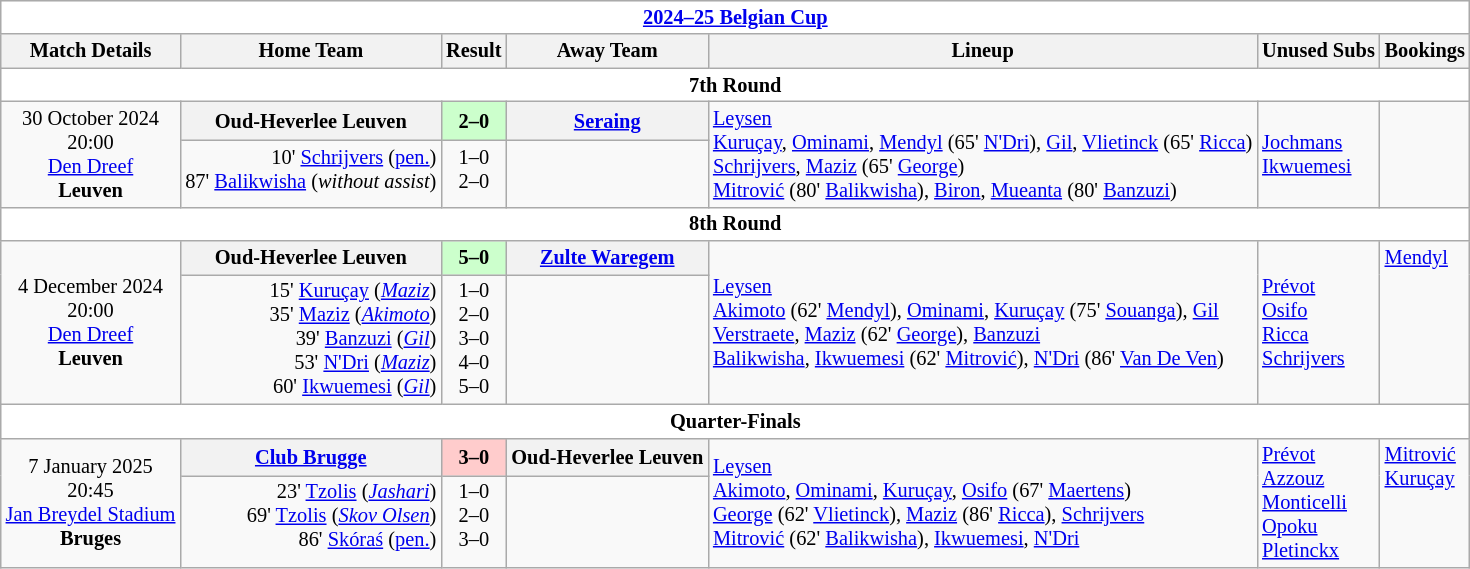<table class="wikitable" style="font-size:85%">
<tr>
<td colspan="7" align="center" style="background:white;"><strong><a href='#'>2024–25 Belgian Cup</a></strong></td>
</tr>
<tr>
<th>Match Details</th>
<th>Home Team</th>
<th>Result</th>
<th>Away Team</th>
<th>Lineup</th>
<th>Unused Subs</th>
<th>Bookings</th>
</tr>
<tr>
<td style="background:white;" align="center" colspan="7"><strong>7th Round</strong></td>
</tr>
<tr>
<td rowspan="2" align="center">30 October 2024<br>20:00<br><a href='#'>Den Dreef</a><br><strong>Leuven</strong><br></td>
<th><strong>Oud-Heverlee Leuven</strong></th>
<th style="background: #CCFFCC;">2–0</th>
<th><strong><a href='#'>Seraing</a></strong></th>
<td rowspan="2"><a href='#'>Leysen</a><br><a href='#'>Kuruçay</a>, <a href='#'>Ominami</a>, <a href='#'>Mendyl</a> (65' <a href='#'>N'Dri</a>), <a href='#'>Gil</a>, <a href='#'>Vlietinck</a> (65' <a href='#'>Ricca</a>)<br><a href='#'>Schrijvers</a>, <a href='#'>Maziz</a> (65' <a href='#'>George</a>)<br><a href='#'>Mitrović</a> (80' <a href='#'>Balikwisha</a>), <a href='#'>Biron</a>, <a href='#'>Mueanta</a> (80' <a href='#'>Banzuzi</a>)</td>
<td rowspan="2"><a href='#'>Jochmans</a><br><a href='#'>Ikwuemesi</a></td>
<td rowspan="2" valign="top"></td>
</tr>
<tr valign="top">
<td align="right">10' <a href='#'>Schrijvers</a> (<a href='#'>pen.</a>)<br>87' <a href='#'>Balikwisha</a> (<em>without assist</em>)</td>
<td align="center">1–0<br>2–0</td>
<td></td>
</tr>
<tr>
<td style="background:white;" align="center" colspan="7"><strong>8th Round</strong></td>
</tr>
<tr>
<td rowspan="2" align="center">4 December 2024<br>20:00<br><a href='#'>Den Dreef</a><br><strong>Leuven</strong><br></td>
<th><strong>Oud-Heverlee Leuven</strong></th>
<th style="background: #CCFFCC;">5–0</th>
<th><strong><a href='#'>Zulte Waregem</a></strong></th>
<td rowspan="2"><a href='#'>Leysen</a><br><a href='#'>Akimoto</a> (62' <a href='#'>Mendyl</a>), <a href='#'>Ominami</a>, <a href='#'>Kuruçay</a> (75' <a href='#'>Souanga</a>), <a href='#'>Gil</a><br><a href='#'>Verstraete</a>, <a href='#'>Maziz</a> (62' <a href='#'>George</a>), <a href='#'>Banzuzi</a><br><a href='#'>Balikwisha</a>, <a href='#'>Ikwuemesi</a> (62' <a href='#'>Mitrović</a>), <a href='#'>N'Dri</a> (86' <a href='#'>Van De Ven</a>)</td>
<td rowspan="2"><a href='#'>Prévot</a><br><a href='#'>Osifo</a><br><a href='#'>Ricca</a><br><a href='#'>Schrijvers</a></td>
<td rowspan="2" valign="top"> <a href='#'>Mendyl</a></td>
</tr>
<tr valign="top">
<td align="right">15' <a href='#'>Kuruçay</a> (<em><a href='#'>Maziz</a></em>)<br>35' <a href='#'>Maziz</a> (<em><a href='#'>Akimoto</a></em>)<br>39' <a href='#'>Banzuzi</a> (<em><a href='#'>Gil</a></em>)<br>53' <a href='#'>N'Dri</a> (<em><a href='#'>Maziz</a></em>)<br>60' <a href='#'>Ikwuemesi</a> (<em><a href='#'>Gil</a></em>)</td>
<td align="center">1–0<br>2–0<br>3–0<br>4–0<br>5–0</td>
<td></td>
</tr>
<tr>
<td style="background:white;" align="center" colspan="7"><strong>Quarter-Finals</strong></td>
</tr>
<tr>
<td rowspan="2" align="center">7 January 2025<br>20:45<br><a href='#'>Jan Breydel Stadium</a><br><strong>Bruges</strong><br></td>
<th><strong><a href='#'>Club Brugge</a></strong></th>
<th style="background: #FFCCCC;">3–0</th>
<th><strong>Oud-Heverlee Leuven</strong></th>
<td rowspan="2"><a href='#'>Leysen</a><br><a href='#'>Akimoto</a>, <a href='#'>Ominami</a>, <a href='#'>Kuruçay</a>, <a href='#'>Osifo</a> (67' <a href='#'>Maertens</a>)<br><a href='#'>George</a> (62' <a href='#'>Vlietinck</a>), <a href='#'>Maziz</a> (86' <a href='#'>Ricca</a>), <a href='#'>Schrijvers</a><br><a href='#'>Mitrović</a> (62' <a href='#'>Balikwisha</a>), <a href='#'>Ikwuemesi</a>, <a href='#'>N'Dri</a></td>
<td rowspan="2"><a href='#'>Prévot</a><br><a href='#'>Azzouz</a><br><a href='#'>Monticelli</a><br><a href='#'>Opoku</a><br><a href='#'>Pletinckx</a></td>
<td rowspan="2" valign="top"> <a href='#'>Mitrović</a><br> <a href='#'>Kuruçay</a></td>
</tr>
<tr valign="top">
<td align="right">23' <a href='#'>Tzolis</a> (<em><a href='#'>Jashari</a></em>)<br>69' <a href='#'>Tzolis</a> (<em><a href='#'>Skov Olsen</a></em>)<br>86' <a href='#'>Skóraś</a> (<a href='#'>pen.</a>)</td>
<td align="center">1–0<br>2–0<br>3–0</td>
<td></td>
</tr>
</table>
